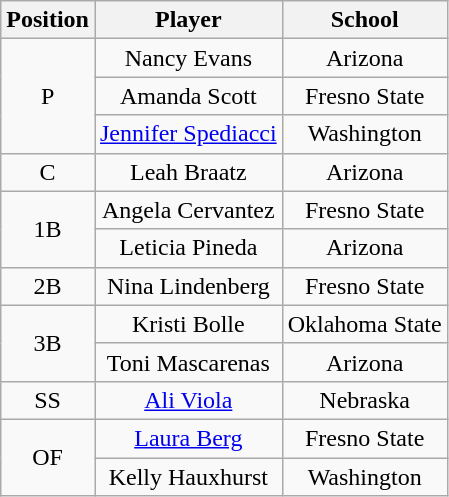<table class="wikitable">
<tr>
<th>Position</th>
<th>Player</th>
<th>School</th>
</tr>
<tr align=center>
<td rowspan=3>P</td>
<td>Nancy Evans</td>
<td>Arizona</td>
</tr>
<tr align=center>
<td>Amanda Scott</td>
<td>Fresno State</td>
</tr>
<tr align=center>
<td><a href='#'>Jennifer Spediacci</a></td>
<td>Washington</td>
</tr>
<tr align=center>
<td>C</td>
<td>Leah Braatz</td>
<td>Arizona</td>
</tr>
<tr align=center>
<td rowspan=2>1B</td>
<td>Angela Cervantez</td>
<td>Fresno State</td>
</tr>
<tr align=center>
<td>Leticia Pineda</td>
<td>Arizona</td>
</tr>
<tr align=center>
<td>2B</td>
<td>Nina Lindenberg</td>
<td>Fresno State</td>
</tr>
<tr align=center>
<td rowspan=2>3B</td>
<td>Kristi Bolle</td>
<td>Oklahoma State</td>
</tr>
<tr align=center>
<td>Toni Mascarenas</td>
<td>Arizona</td>
</tr>
<tr align=center>
<td>SS</td>
<td><a href='#'>Ali Viola</a></td>
<td>Nebraska</td>
</tr>
<tr align=center>
<td rowspan=2>OF</td>
<td><a href='#'>Laura Berg</a></td>
<td>Fresno State</td>
</tr>
<tr align=center>
<td>Kelly Hauxhurst</td>
<td>Washington</td>
</tr>
</table>
